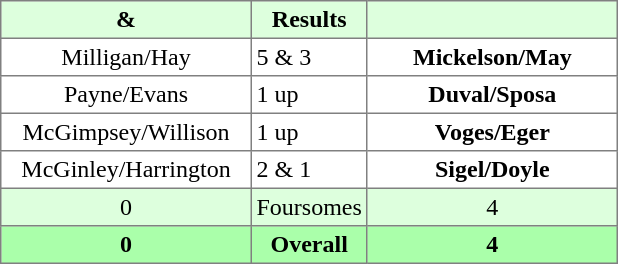<table border="1" cellpadding="3" style="border-collapse:collapse; text-align:center;">
<tr style="background:#ddffdd;">
<th width=160> & </th>
<th>Results</th>
<th width=160></th>
</tr>
<tr>
<td>Milligan/Hay</td>
<td align=left> 5 & 3</td>
<td><strong>Mickelson/May</strong></td>
</tr>
<tr>
<td>Payne/Evans</td>
<td align=left> 1 up</td>
<td><strong>Duval/Sposa</strong></td>
</tr>
<tr>
<td>McGimpsey/Willison</td>
<td align=left> 1 up</td>
<td><strong>Voges/Eger</strong></td>
</tr>
<tr>
<td>McGinley/Harrington</td>
<td align=left> 2 & 1</td>
<td><strong>Sigel/Doyle</strong></td>
</tr>
<tr style="background:#ddffdd;">
<td>0</td>
<td>Foursomes</td>
<td>4</td>
</tr>
<tr style="background:#aaffaa;">
<th>0</th>
<th>Overall</th>
<th>4</th>
</tr>
</table>
